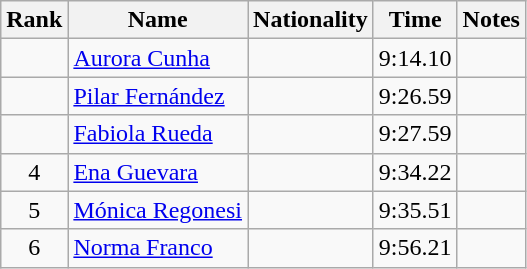<table class="wikitable sortable" style="text-align:center">
<tr>
<th>Rank</th>
<th>Name</th>
<th>Nationality</th>
<th>Time</th>
<th>Notes</th>
</tr>
<tr>
<td align=center></td>
<td align=left><a href='#'>Aurora Cunha</a></td>
<td align=left></td>
<td>9:14.10</td>
<td></td>
</tr>
<tr>
<td align=center></td>
<td align=left><a href='#'>Pilar Fernández</a></td>
<td align=left></td>
<td>9:26.59</td>
<td></td>
</tr>
<tr>
<td align=center></td>
<td align=left><a href='#'>Fabiola Rueda</a></td>
<td align=left></td>
<td>9:27.59</td>
<td></td>
</tr>
<tr>
<td align=center>4</td>
<td align=left><a href='#'>Ena Guevara</a></td>
<td align=left></td>
<td>9:34.22</td>
<td></td>
</tr>
<tr>
<td align=center>5</td>
<td align=left><a href='#'>Mónica Regonesi</a></td>
<td align=left></td>
<td>9:35.51</td>
<td></td>
</tr>
<tr>
<td align=center>6</td>
<td align=left><a href='#'>Norma Franco</a></td>
<td align=left></td>
<td>9:56.21</td>
<td></td>
</tr>
</table>
